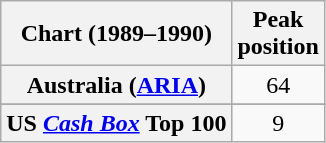<table class="wikitable sortable plainrowheaders" style="text-align:center">
<tr>
<th>Chart (1989–1990)</th>
<th>Peak<br>position</th>
</tr>
<tr>
<th scope="row">Australia (<a href='#'>ARIA</a>)</th>
<td>64</td>
</tr>
<tr>
</tr>
<tr>
</tr>
<tr>
</tr>
<tr>
</tr>
<tr>
<th scope="row">US <em><a href='#'>Cash Box</a></em> Top 100<em></th>
<td>9</td>
</tr>
</table>
